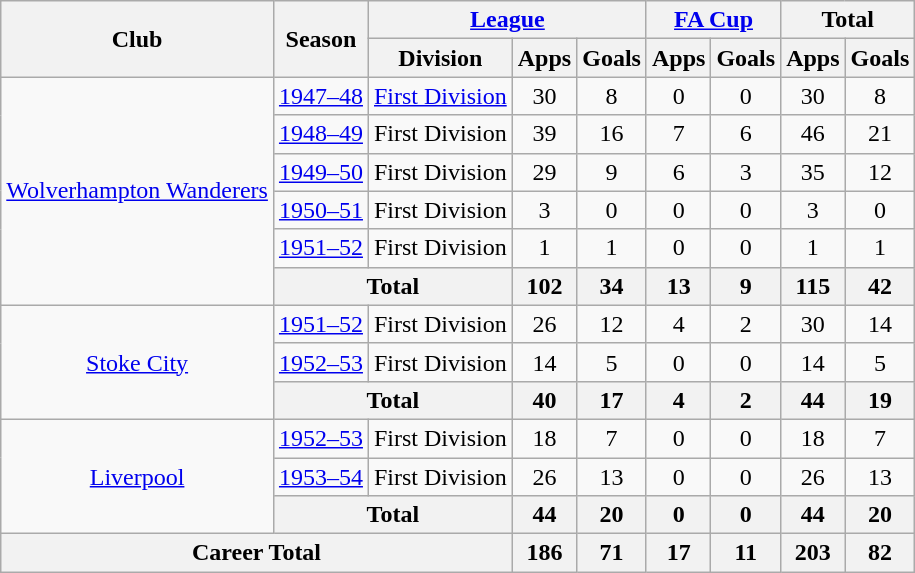<table class="wikitable" style="text-align: center;">
<tr>
<th rowspan="2">Club</th>
<th rowspan="2">Season</th>
<th colspan="3"><a href='#'>League</a></th>
<th colspan="2"><a href='#'>FA Cup</a></th>
<th colspan="2">Total</th>
</tr>
<tr>
<th>Division</th>
<th>Apps</th>
<th>Goals</th>
<th>Apps</th>
<th>Goals</th>
<th>Apps</th>
<th>Goals</th>
</tr>
<tr>
<td rowspan="6"><a href='#'>Wolverhampton Wanderers</a></td>
<td><a href='#'>1947–48</a></td>
<td><a href='#'>First Division</a></td>
<td>30</td>
<td>8</td>
<td>0</td>
<td>0</td>
<td>30</td>
<td>8</td>
</tr>
<tr>
<td><a href='#'>1948–49</a></td>
<td>First Division</td>
<td>39</td>
<td>16</td>
<td>7</td>
<td>6</td>
<td>46</td>
<td>21</td>
</tr>
<tr>
<td><a href='#'>1949–50</a></td>
<td>First Division</td>
<td>29</td>
<td>9</td>
<td>6</td>
<td>3</td>
<td>35</td>
<td>12</td>
</tr>
<tr>
<td><a href='#'>1950–51</a></td>
<td>First Division</td>
<td>3</td>
<td>0</td>
<td>0</td>
<td>0</td>
<td>3</td>
<td>0</td>
</tr>
<tr>
<td><a href='#'>1951–52</a></td>
<td>First Division</td>
<td>1</td>
<td>1</td>
<td>0</td>
<td>0</td>
<td>1</td>
<td>1</td>
</tr>
<tr>
<th colspan=2>Total</th>
<th>102</th>
<th>34</th>
<th>13</th>
<th>9</th>
<th>115</th>
<th>42</th>
</tr>
<tr>
<td rowspan="3"><a href='#'>Stoke City</a></td>
<td><a href='#'>1951–52</a></td>
<td>First Division</td>
<td>26</td>
<td>12</td>
<td>4</td>
<td>2</td>
<td>30</td>
<td>14</td>
</tr>
<tr>
<td><a href='#'>1952–53</a></td>
<td>First Division</td>
<td>14</td>
<td>5</td>
<td>0</td>
<td>0</td>
<td>14</td>
<td>5</td>
</tr>
<tr>
<th colspan=2>Total</th>
<th>40</th>
<th>17</th>
<th>4</th>
<th>2</th>
<th>44</th>
<th>19</th>
</tr>
<tr>
<td rowspan="3"><a href='#'>Liverpool</a></td>
<td><a href='#'>1952–53</a></td>
<td>First Division</td>
<td>18</td>
<td>7</td>
<td>0</td>
<td>0</td>
<td>18</td>
<td>7</td>
</tr>
<tr>
<td><a href='#'>1953–54</a></td>
<td>First Division</td>
<td>26</td>
<td>13</td>
<td>0</td>
<td>0</td>
<td>26</td>
<td>13</td>
</tr>
<tr>
<th colspan=2>Total</th>
<th>44</th>
<th>20</th>
<th>0</th>
<th>0</th>
<th>44</th>
<th>20</th>
</tr>
<tr>
<th colspan="3">Career Total</th>
<th>186</th>
<th>71</th>
<th>17</th>
<th>11</th>
<th>203</th>
<th>82</th>
</tr>
</table>
